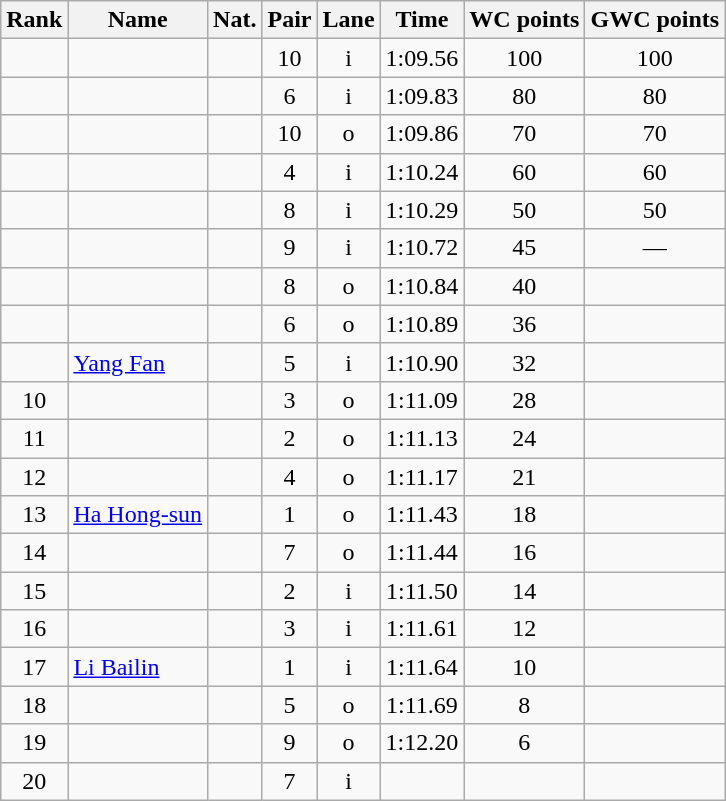<table class="wikitable sortable" style="text-align:center">
<tr>
<th>Rank</th>
<th>Name</th>
<th>Nat.</th>
<th>Pair</th>
<th>Lane</th>
<th>Time</th>
<th>WC points</th>
<th>GWC points</th>
</tr>
<tr>
<td></td>
<td align=left></td>
<td></td>
<td>10</td>
<td>i</td>
<td>1:09.56</td>
<td>100</td>
<td>100</td>
</tr>
<tr>
<td></td>
<td align=left></td>
<td></td>
<td>6</td>
<td>i</td>
<td>1:09.83</td>
<td>80</td>
<td>80</td>
</tr>
<tr>
<td></td>
<td align=left></td>
<td></td>
<td>10</td>
<td>o</td>
<td>1:09.86</td>
<td>70</td>
<td>70</td>
</tr>
<tr>
<td></td>
<td align=left></td>
<td></td>
<td>4</td>
<td>i</td>
<td>1:10.24</td>
<td>60</td>
<td>60</td>
</tr>
<tr>
<td></td>
<td align=left></td>
<td></td>
<td>8</td>
<td>i</td>
<td>1:10.29</td>
<td>50</td>
<td>50</td>
</tr>
<tr>
<td></td>
<td align=left></td>
<td></td>
<td>9</td>
<td>i</td>
<td>1:10.72</td>
<td>45</td>
<td>—</td>
</tr>
<tr>
<td></td>
<td align=left></td>
<td></td>
<td>8</td>
<td>o</td>
<td>1:10.84</td>
<td>40</td>
<td></td>
</tr>
<tr>
<td></td>
<td align=left></td>
<td></td>
<td>6</td>
<td>o</td>
<td>1:10.89</td>
<td>36</td>
<td></td>
</tr>
<tr>
<td></td>
<td align=left><a href='#'>Yang Fan</a></td>
<td></td>
<td>5</td>
<td>i</td>
<td>1:10.90</td>
<td>32</td>
<td></td>
</tr>
<tr>
<td>10</td>
<td align=left></td>
<td></td>
<td>3</td>
<td>o</td>
<td>1:11.09</td>
<td>28</td>
<td></td>
</tr>
<tr>
<td>11</td>
<td align=left></td>
<td></td>
<td>2</td>
<td>o</td>
<td>1:11.13</td>
<td>24</td>
<td></td>
</tr>
<tr>
<td>12</td>
<td align=left></td>
<td></td>
<td>4</td>
<td>o</td>
<td>1:11.17</td>
<td>21</td>
<td></td>
</tr>
<tr>
<td>13</td>
<td align=left><a href='#'>Ha Hong-sun</a></td>
<td></td>
<td>1</td>
<td>o</td>
<td>1:11.43</td>
<td>18</td>
<td></td>
</tr>
<tr>
<td>14</td>
<td align=left></td>
<td></td>
<td>7</td>
<td>o</td>
<td>1:11.44</td>
<td>16</td>
<td></td>
</tr>
<tr>
<td>15</td>
<td align=left></td>
<td></td>
<td>2</td>
<td>i</td>
<td>1:11.50</td>
<td>14</td>
<td></td>
</tr>
<tr>
<td>16</td>
<td align=left></td>
<td></td>
<td>3</td>
<td>i</td>
<td>1:11.61</td>
<td>12</td>
<td></td>
</tr>
<tr>
<td>17</td>
<td align=left><a href='#'>Li Bailin</a></td>
<td></td>
<td>1</td>
<td>i</td>
<td>1:11.64</td>
<td>10</td>
<td></td>
</tr>
<tr>
<td>18</td>
<td align=left></td>
<td></td>
<td>5</td>
<td>o</td>
<td>1:11.69</td>
<td>8</td>
<td></td>
</tr>
<tr>
<td>19</td>
<td align=left></td>
<td></td>
<td>9</td>
<td>o</td>
<td>1:12.20</td>
<td>6</td>
<td></td>
</tr>
<tr>
<td>20</td>
<td align=left></td>
<td></td>
<td>7</td>
<td>i</td>
<td></td>
<td></td>
<td></td>
</tr>
</table>
